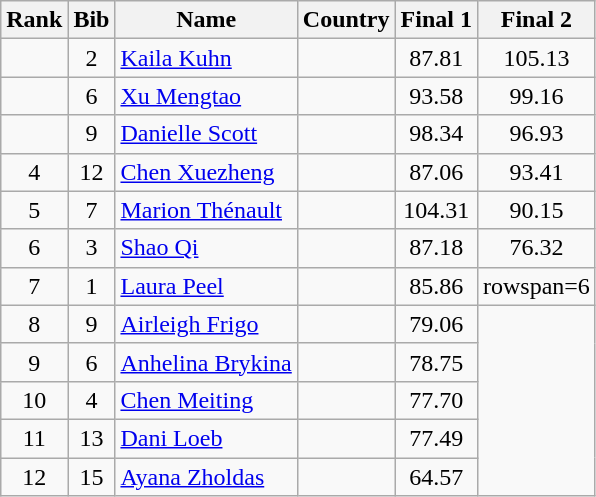<table class="wikitable sortable" style="text-align:center">
<tr>
<th>Rank</th>
<th>Bib</th>
<th>Name</th>
<th>Country</th>
<th>Final 1</th>
<th>Final 2</th>
</tr>
<tr>
<td></td>
<td>2</td>
<td align=left><a href='#'>Kaila Kuhn</a></td>
<td align=left></td>
<td>87.81</td>
<td>105.13</td>
</tr>
<tr>
<td></td>
<td>6</td>
<td align=left><a href='#'>Xu Mengtao</a></td>
<td align=left></td>
<td>93.58</td>
<td>99.16</td>
</tr>
<tr>
<td></td>
<td>9</td>
<td align=left><a href='#'>Danielle Scott</a></td>
<td align=left></td>
<td>98.34</td>
<td>96.93</td>
</tr>
<tr>
<td>4</td>
<td>12</td>
<td align=left><a href='#'>Chen Xuezheng</a></td>
<td align=left></td>
<td>87.06</td>
<td>93.41</td>
</tr>
<tr>
<td>5</td>
<td>7</td>
<td align=left><a href='#'>Marion Thénault</a></td>
<td align=left></td>
<td>104.31</td>
<td>90.15</td>
</tr>
<tr>
<td>6</td>
<td>3</td>
<td align=left><a href='#'>Shao Qi</a></td>
<td align=left></td>
<td>87.18</td>
<td>76.32</td>
</tr>
<tr>
<td>7</td>
<td>1</td>
<td align=left><a href='#'>Laura Peel</a></td>
<td align=left></td>
<td>85.86</td>
<td>rowspan=6</td>
</tr>
<tr>
<td>8</td>
<td>9</td>
<td align=left><a href='#'>Airleigh Frigo</a></td>
<td align=left></td>
<td>79.06</td>
</tr>
<tr>
<td>9</td>
<td>6</td>
<td align=left><a href='#'>Anhelina Brykina</a></td>
<td align=left></td>
<td>78.75</td>
</tr>
<tr>
<td>10</td>
<td>4</td>
<td align=left><a href='#'>Chen Meiting</a></td>
<td align=left></td>
<td>77.70</td>
</tr>
<tr>
<td>11</td>
<td>13</td>
<td align=left><a href='#'>Dani Loeb</a></td>
<td align=left></td>
<td>77.49</td>
</tr>
<tr>
<td>12</td>
<td>15</td>
<td align=left><a href='#'>Ayana Zholdas</a></td>
<td align=left></td>
<td>64.57</td>
</tr>
</table>
